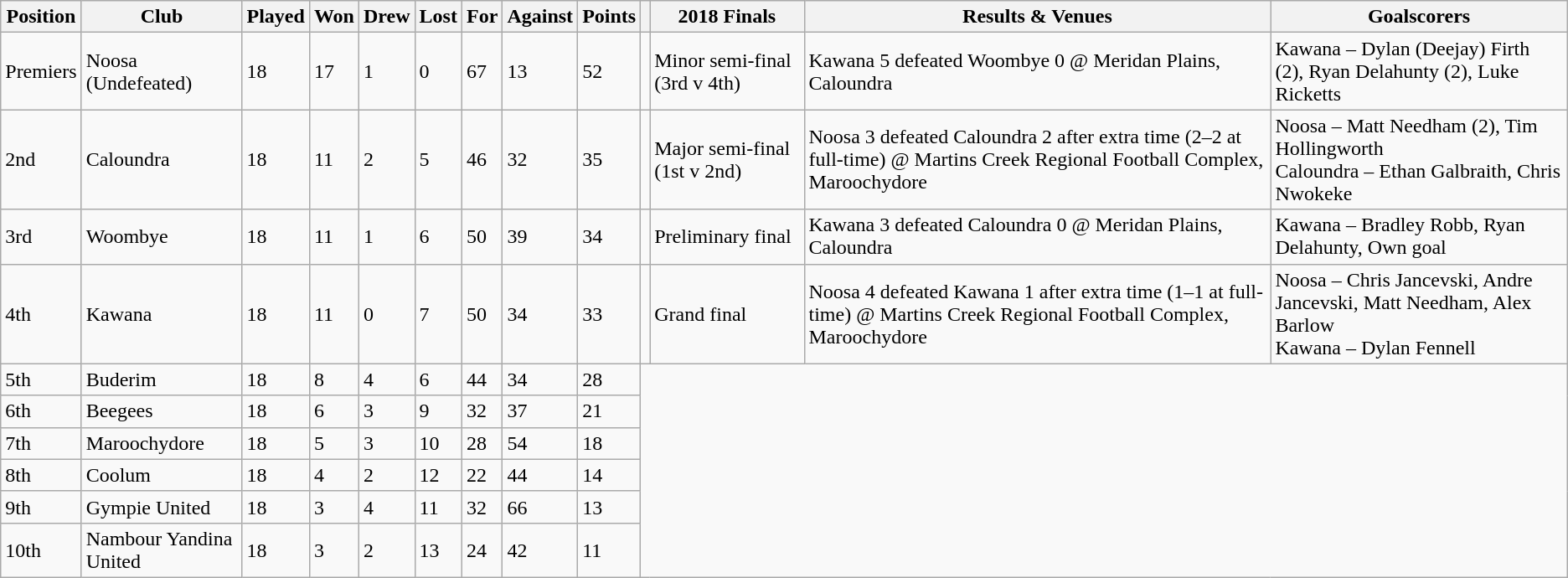<table class="wikitable">
<tr>
<th>Position</th>
<th>Club</th>
<th>Played</th>
<th>Won</th>
<th>Drew</th>
<th>Lost</th>
<th>For</th>
<th>Against</th>
<th>Points</th>
<th></th>
<th>2018 Finals</th>
<th>Results & Venues</th>
<th>Goalscorers</th>
</tr>
<tr>
<td>Premiers</td>
<td>Noosa (Undefeated)</td>
<td>18</td>
<td>17</td>
<td>1</td>
<td>0</td>
<td>67</td>
<td>13</td>
<td>52</td>
<td></td>
<td>Minor semi-final (3rd v 4th)</td>
<td>Kawana 5 defeated Woombye 0 @ Meridan Plains, Caloundra</td>
<td>Kawana – Dylan (Deejay) Firth (2), Ryan Delahunty (2), Luke Ricketts</td>
</tr>
<tr>
<td>2nd</td>
<td>Caloundra</td>
<td>18</td>
<td>11</td>
<td>2</td>
<td>5</td>
<td>46</td>
<td>32</td>
<td>35</td>
<td></td>
<td>Major semi-final (1st v 2nd)</td>
<td>Noosa 3 defeated Caloundra 2 after extra time (2–2 at full-time) @ Martins Creek Regional Football Complex, Maroochydore</td>
<td>Noosa – Matt Needham (2), Tim Hollingworth<br>Caloundra – Ethan Galbraith, Chris Nwokeke</td>
</tr>
<tr>
<td>3rd</td>
<td>Woombye</td>
<td>18</td>
<td>11</td>
<td>1</td>
<td>6</td>
<td>50</td>
<td>39</td>
<td>34</td>
<td></td>
<td>Preliminary final</td>
<td>Kawana 3 defeated Caloundra 0 @ Meridan Plains, Caloundra</td>
<td>Kawana – Bradley Robb, Ryan Delahunty, Own goal</td>
</tr>
<tr>
<td>4th</td>
<td>Kawana</td>
<td>18</td>
<td>11</td>
<td>0</td>
<td>7</td>
<td>50</td>
<td>34</td>
<td>33</td>
<td></td>
<td>Grand final</td>
<td>Noosa 4 defeated Kawana 1 after extra time (1–1 at full-time) @ Martins Creek Regional Football Complex, Maroochydore</td>
<td>Noosa – Chris Jancevski, Andre Jancevski, Matt Needham, Alex Barlow<br>Kawana – Dylan Fennell</td>
</tr>
<tr>
<td>5th</td>
<td>Buderim</td>
<td>18</td>
<td>8</td>
<td>4</td>
<td>6</td>
<td>44</td>
<td>34</td>
<td>28</td>
</tr>
<tr>
<td>6th</td>
<td>Beegees</td>
<td>18</td>
<td>6</td>
<td>3</td>
<td>9</td>
<td>32</td>
<td>37</td>
<td>21</td>
</tr>
<tr>
<td>7th</td>
<td>Maroochydore</td>
<td>18</td>
<td>5</td>
<td>3</td>
<td>10</td>
<td>28</td>
<td>54</td>
<td>18</td>
</tr>
<tr>
<td>8th</td>
<td>Coolum</td>
<td>18</td>
<td>4</td>
<td>2</td>
<td>12</td>
<td>22</td>
<td>44</td>
<td>14</td>
</tr>
<tr>
<td>9th</td>
<td>Gympie United</td>
<td>18</td>
<td>3</td>
<td>4</td>
<td>11</td>
<td>32</td>
<td>66</td>
<td>13</td>
</tr>
<tr>
<td>10th</td>
<td>Nambour Yandina United</td>
<td>18</td>
<td>3</td>
<td>2</td>
<td>13</td>
<td>24</td>
<td>42</td>
<td>11</td>
</tr>
</table>
